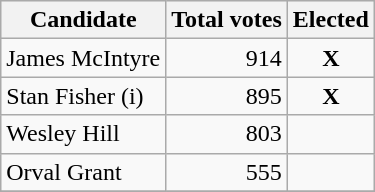<table class="wikitable">
<tr bgcolor="#EEEEEE">
<th align="left">Candidate</th>
<th align="right">Total votes</th>
<th align="right">Elected</th>
</tr>
<tr>
<td align="left">James McIntyre</td>
<td align="right">914</td>
<td align="center"><strong>X</strong></td>
</tr>
<tr>
<td align="left">Stan Fisher (i)</td>
<td align="right">895</td>
<td align="center"><strong>X</strong></td>
</tr>
<tr>
<td align="left">Wesley Hill</td>
<td align="right">803</td>
<td align="right"></td>
</tr>
<tr>
<td align="left">Orval Grant</td>
<td align="right">555</td>
<td align="right"></td>
</tr>
<tr>
</tr>
</table>
